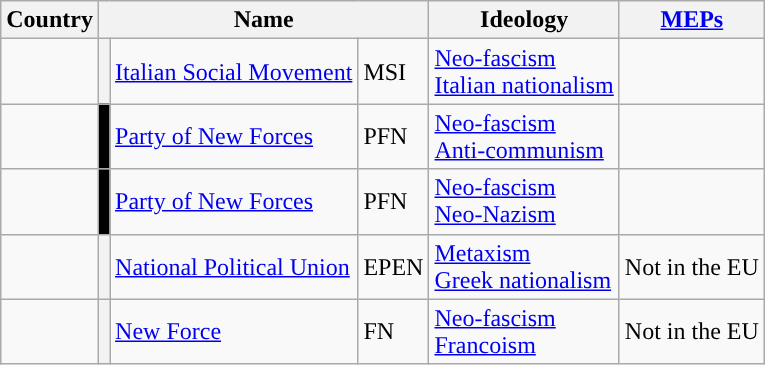<table class="wikitable">
<tr>
<th>Country</th>
<th colspan="3">Name</th>
<th>Ideology</th>
<th><a href='#'>MEPs</a></th>
</tr>
<tr>
<td></td>
<th style="background:"></th>
<td><a href='#'>Italian Social Movement</a></td>
<td>MSI</td>
<td><a href='#'>Neo-fascism</a><br><a href='#'>Italian nationalism</a></td>
<td></td>
</tr>
<tr>
<td></td>
<th style="background:black"></th>
<td><a href='#'>Party of New Forces</a></td>
<td>PFN</td>
<td><a href='#'>Neo-fascism</a><br><a href='#'>Anti-communism</a></td>
<td></td>
</tr>
<tr>
<td></td>
<th style="background:black"></th>
<td><a href='#'>Party of New Forces</a></td>
<td>PFN</td>
<td><a href='#'>Neo-fascism</a><br><a href='#'>Neo-Nazism</a></td>
<td></td>
</tr>
<tr>
<td></td>
<th style="background:"></th>
<td><a href='#'>National Political Union</a></td>
<td>EPEN</td>
<td><a href='#'>Metaxism</a><br><a href='#'>Greek nationalism</a></td>
<td>Not in the EU</td>
</tr>
<tr>
<td></td>
<th style="background:"></th>
<td><a href='#'>New Force</a></td>
<td>FN</td>
<td><a href='#'>Neo-fascism</a><br><a href='#'>Francoism</a></td>
<td>Not in the EU</td>
</tr>
</table>
